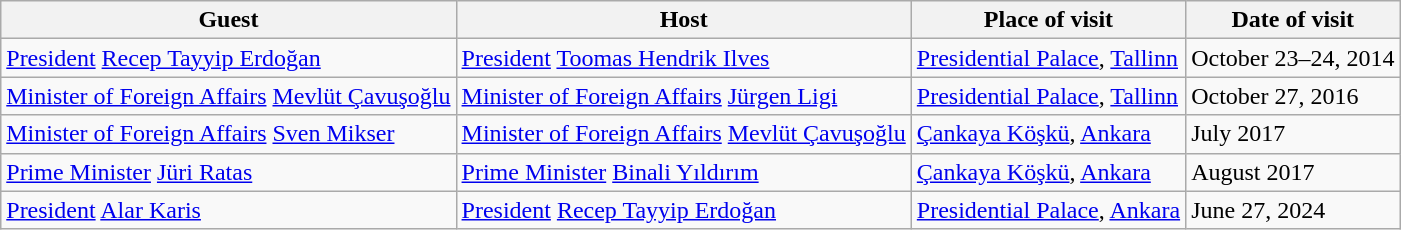<table class="wikitable" border="1">
<tr>
<th>Guest</th>
<th>Host</th>
<th>Place of visit</th>
<th>Date of visit</th>
</tr>
<tr>
<td> <a href='#'>President</a> <a href='#'>Recep Tayyip Erdoğan</a></td>
<td> <a href='#'>President</a> <a href='#'>Toomas Hendrik Ilves</a></td>
<td><a href='#'>Presidential Palace</a>, <a href='#'>Tallinn</a></td>
<td>October 23–24, 2014</td>
</tr>
<tr>
<td> <a href='#'>Minister of Foreign Affairs</a> <a href='#'>Mevlüt Çavuşoğlu</a></td>
<td> <a href='#'>Minister of Foreign Affairs</a> <a href='#'>Jürgen Ligi</a></td>
<td><a href='#'>Presidential Palace</a>, <a href='#'>Tallinn</a></td>
<td>October 27, 2016</td>
</tr>
<tr>
<td> <a href='#'>Minister of Foreign Affairs</a> <a href='#'>Sven Mikser</a></td>
<td> <a href='#'>Minister of Foreign Affairs</a> <a href='#'>Mevlüt Çavuşoğlu</a></td>
<td><a href='#'>Çankaya Köşkü</a>, <a href='#'>Ankara</a></td>
<td>July 2017</td>
</tr>
<tr>
<td> <a href='#'>Prime Minister</a> <a href='#'>Jüri Ratas</a></td>
<td> <a href='#'>Prime Minister</a> <a href='#'>Binali Yıldırım</a></td>
<td><a href='#'>Çankaya Köşkü</a>, <a href='#'>Ankara</a></td>
<td>August 2017</td>
</tr>
<tr>
<td> <a href='#'>President</a> <a href='#'>Alar Karis</a></td>
<td> <a href='#'>President</a> <a href='#'>Recep Tayyip Erdoğan</a></td>
<td><a href='#'>Presidential Palace</a>, <a href='#'>Ankara</a></td>
<td>June 27, 2024</td>
</tr>
</table>
